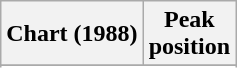<table class="wikitable sortable">
<tr>
<th>Chart (1988)</th>
<th>Peak<br>position</th>
</tr>
<tr>
</tr>
<tr>
</tr>
</table>
